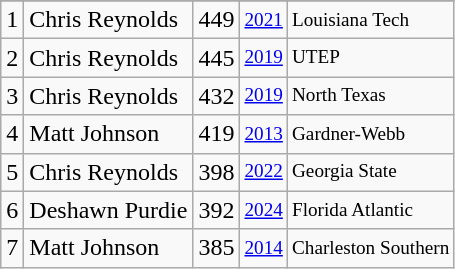<table class="wikitable">
<tr>
</tr>
<tr>
<td>1</td>
<td>Chris Reynolds</td>
<td><abbr>449</abbr></td>
<td style="font-size:80%;"><a href='#'>2021</a></td>
<td style="font-size:80%;">Louisiana Tech</td>
</tr>
<tr>
<td>2</td>
<td>Chris Reynolds</td>
<td><abbr>445</abbr></td>
<td style="font-size:80%;"><a href='#'>2019</a></td>
<td style="font-size:80%;">UTEP</td>
</tr>
<tr>
<td>3</td>
<td>Chris Reynolds</td>
<td><abbr>432</abbr></td>
<td style="font-size:80%;"><a href='#'>2019</a></td>
<td style="font-size:80%;">North Texas</td>
</tr>
<tr>
<td>4</td>
<td>Matt Johnson</td>
<td><abbr>419</abbr></td>
<td style="font-size:80%;"><a href='#'>2013</a></td>
<td style="font-size:80%;">Gardner-Webb</td>
</tr>
<tr>
<td>5</td>
<td>Chris Reynolds</td>
<td><abbr>398</abbr></td>
<td style="font-size:80%;"><a href='#'>2022</a></td>
<td style="font-size:80%;">Georgia State</td>
</tr>
<tr>
<td>6</td>
<td>Deshawn Purdie</td>
<td><abbr>392</abbr></td>
<td style="font-size:80%;"><a href='#'>2024</a></td>
<td style="font-size:80%;">Florida Atlantic</td>
</tr>
<tr>
<td>7</td>
<td>Matt Johnson</td>
<td><abbr>385</abbr></td>
<td style="font-size:80%;"><a href='#'>2014</a></td>
<td style="font-size:80%;">Charleston Southern</td>
</tr>
</table>
